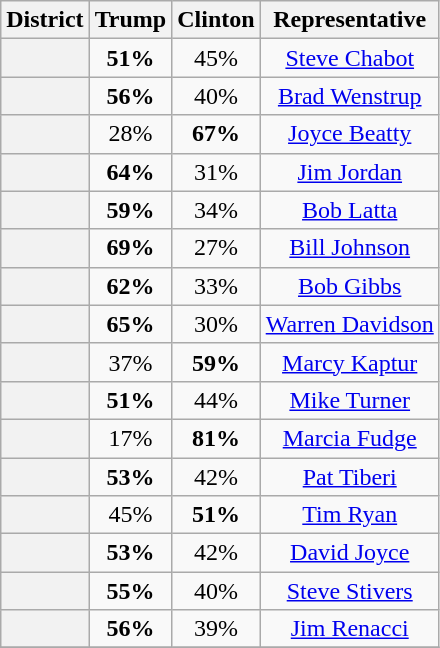<table class=wikitable>
<tr>
<th>District</th>
<th>Trump</th>
<th>Clinton</th>
<th>Representative</th>
</tr>
<tr align=center>
<th></th>
<td><strong>51%</strong></td>
<td>45%</td>
<td><a href='#'>Steve Chabot</a></td>
</tr>
<tr align=center>
<th></th>
<td><strong>56%</strong></td>
<td>40%</td>
<td><a href='#'>Brad Wenstrup</a></td>
</tr>
<tr align=center>
<th></th>
<td>28%</td>
<td><strong>67%</strong></td>
<td><a href='#'>Joyce Beatty</a></td>
</tr>
<tr align=center>
<th></th>
<td><strong>64%</strong></td>
<td>31%</td>
<td><a href='#'>Jim Jordan</a></td>
</tr>
<tr align=center>
<th></th>
<td><strong>59%</strong></td>
<td>34%</td>
<td><a href='#'>Bob Latta</a></td>
</tr>
<tr align=center>
<th></th>
<td><strong>69%</strong></td>
<td>27%</td>
<td><a href='#'>Bill Johnson</a></td>
</tr>
<tr align=center>
<th></th>
<td><strong>62%</strong></td>
<td>33%</td>
<td><a href='#'>Bob Gibbs</a></td>
</tr>
<tr align=center>
<th></th>
<td><strong>65%</strong></td>
<td>30%</td>
<td><a href='#'>Warren Davidson</a></td>
</tr>
<tr align=center>
<th></th>
<td>37%</td>
<td><strong>59%</strong></td>
<td><a href='#'>Marcy Kaptur</a></td>
</tr>
<tr align=center>
<th></th>
<td><strong>51%</strong></td>
<td>44%</td>
<td><a href='#'>Mike Turner</a></td>
</tr>
<tr align=center>
<th></th>
<td>17%</td>
<td><strong>81%</strong></td>
<td><a href='#'>Marcia Fudge</a></td>
</tr>
<tr align=center>
<th></th>
<td><strong>53%</strong></td>
<td>42%</td>
<td><a href='#'>Pat Tiberi</a></td>
</tr>
<tr align=center>
<th></th>
<td>45%</td>
<td><strong>51%</strong></td>
<td><a href='#'>Tim Ryan</a></td>
</tr>
<tr align=center>
<th></th>
<td><strong>53%</strong></td>
<td>42%</td>
<td><a href='#'>David Joyce</a></td>
</tr>
<tr align=center>
<th></th>
<td><strong>55%</strong></td>
<td>40%</td>
<td><a href='#'>Steve Stivers</a></td>
</tr>
<tr align=center>
<th></th>
<td><strong>56%</strong></td>
<td>39%</td>
<td><a href='#'>Jim Renacci</a></td>
</tr>
<tr align=center>
</tr>
</table>
